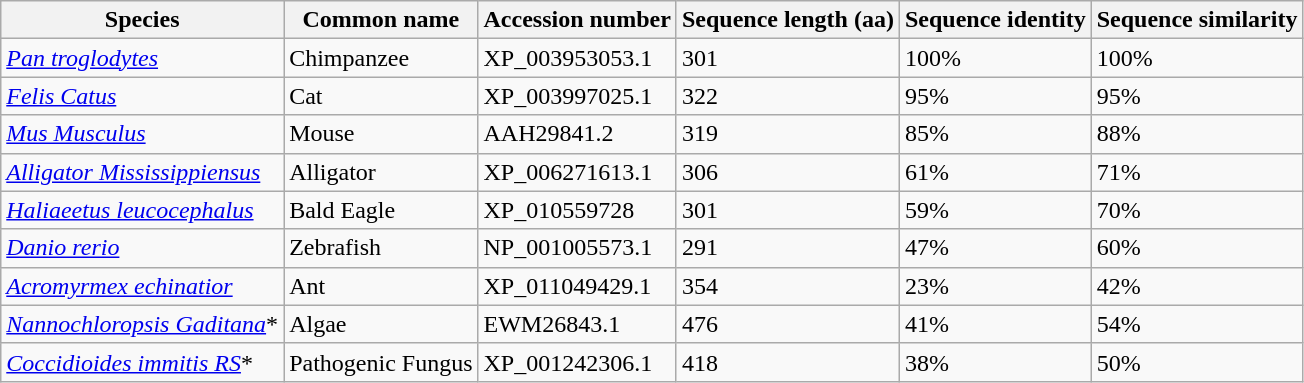<table class="wikitable">
<tr>
<th>Species</th>
<th>Common name</th>
<th>Accession number</th>
<th>Sequence length (aa)</th>
<th>Sequence identity</th>
<th>Sequence similarity</th>
</tr>
<tr>
<td><a href='#'><em>Pan troglodytes</em></a></td>
<td>Chimpanzee</td>
<td>XP_003953053.1</td>
<td>301</td>
<td>100%</td>
<td>100%</td>
</tr>
<tr>
<td><a href='#'><em>Felis Catus</em></a></td>
<td>Cat</td>
<td>XP_003997025.1</td>
<td>322</td>
<td>95%</td>
<td>95%</td>
</tr>
<tr>
<td><a href='#'><em>Mus Musculus</em></a></td>
<td>Mouse</td>
<td>AAH29841.2</td>
<td>319</td>
<td>85%</td>
<td>88%</td>
</tr>
<tr>
<td><a href='#'><em>Alligator Mississippiensus</em></a></td>
<td>Alligator</td>
<td>XP_006271613.1</td>
<td>306</td>
<td>61%</td>
<td>71%</td>
</tr>
<tr>
<td><a href='#'><em>Haliaeetus leucocephalus</em></a></td>
<td>Bald Eagle</td>
<td>XP_010559728</td>
<td>301</td>
<td>59%</td>
<td>70%</td>
</tr>
<tr>
<td><a href='#'><em>Danio rerio</em></a></td>
<td>Zebrafish</td>
<td>NP_001005573.1</td>
<td>291</td>
<td>47%</td>
<td>60%</td>
</tr>
<tr>
<td><a href='#'><em>Acromyrmex echinatior</em></a></td>
<td>Ant</td>
<td>XP_011049429.1</td>
<td>354</td>
<td>23%</td>
<td>42%</td>
</tr>
<tr>
<td><a href='#'><em>Nannochloropsis Gaditana</em></a>*</td>
<td>Algae</td>
<td>EWM26843.1</td>
<td>476</td>
<td>41%</td>
<td>54%</td>
</tr>
<tr>
<td><a href='#'><em>Coccidioides immitis RS</em></a>*</td>
<td>Pathogenic Fungus</td>
<td>XP_001242306.1</td>
<td>418</td>
<td>38%</td>
<td>50%</td>
</tr>
</table>
